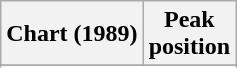<table class="wikitable sortable plainrowheaders">
<tr>
<th>Chart (1989)</th>
<th>Peak<br>position</th>
</tr>
<tr>
</tr>
<tr>
</tr>
<tr>
</tr>
</table>
